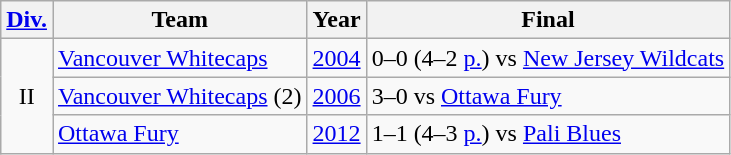<table class="wikitable sortable" style="text-align: left;">
<tr>
<th><a href='#'>Div.</a></th>
<th>Team</th>
<th>Year</th>
<th>Final</th>
</tr>
<tr>
<td style="text-align: center;" rowspan="3">II</td>
<td><a href='#'>Vancouver Whitecaps</a></td>
<td><a href='#'>2004</a></td>
<td>0–0 (4–2 <a href='#'>p.</a>) vs <a href='#'>New Jersey Wildcats</a></td>
</tr>
<tr>
<td><a href='#'>Vancouver Whitecaps</a> (2)</td>
<td><a href='#'>2006</a></td>
<td>3–0 vs <a href='#'>Ottawa Fury</a></td>
</tr>
<tr>
<td><a href='#'>Ottawa Fury</a></td>
<td><a href='#'>2012</a></td>
<td>1–1 (4–3 <a href='#'>p.</a>) vs <a href='#'>Pali Blues</a></td>
</tr>
</table>
